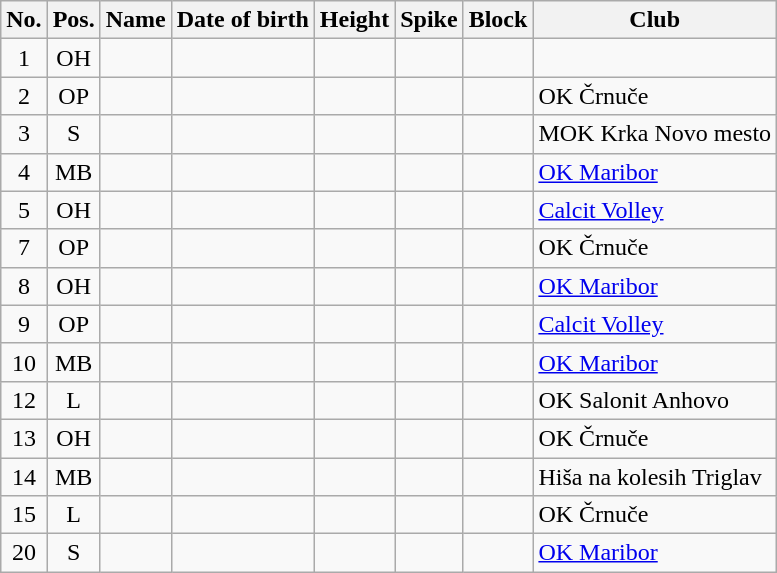<table class="wikitable sortable" style="text-align:center">
<tr>
<th>No.</th>
<th>Pos.</th>
<th>Name</th>
<th>Date of birth</th>
<th>Height</th>
<th>Spike</th>
<th>Block</th>
<th>Club</th>
</tr>
<tr>
<td>1</td>
<td>OH</td>
<td align=left></td>
<td align=left></td>
<td></td>
<td></td>
<td></td>
<td></td>
</tr>
<tr>
<td>2</td>
<td>OP</td>
<td align=left></td>
<td align=left></td>
<td></td>
<td></td>
<td></td>
<td align=left> OK Črnuče</td>
</tr>
<tr>
<td>3</td>
<td>S</td>
<td align=left></td>
<td align=left></td>
<td></td>
<td></td>
<td></td>
<td align=left> MOK Krka Novo mesto</td>
</tr>
<tr>
<td>4</td>
<td>MB</td>
<td align=left></td>
<td align=left></td>
<td></td>
<td></td>
<td></td>
<td align=left> <a href='#'>OK Maribor</a></td>
</tr>
<tr>
<td>5</td>
<td>OH</td>
<td align=left></td>
<td align=left></td>
<td></td>
<td></td>
<td></td>
<td align=left> <a href='#'>Calcit Volley</a></td>
</tr>
<tr>
<td>7</td>
<td>OP</td>
<td align=left></td>
<td align=left></td>
<td></td>
<td></td>
<td></td>
<td align=left> OK Črnuče</td>
</tr>
<tr>
<td>8</td>
<td>OH</td>
<td align=left></td>
<td align=left></td>
<td></td>
<td></td>
<td></td>
<td align=left> <a href='#'>OK Maribor</a></td>
</tr>
<tr>
<td>9</td>
<td>OP</td>
<td align=left></td>
<td align=left></td>
<td></td>
<td></td>
<td></td>
<td align=left> <a href='#'>Calcit Volley</a></td>
</tr>
<tr>
<td>10</td>
<td>MB</td>
<td align=left></td>
<td align=left></td>
<td></td>
<td></td>
<td></td>
<td align=left> <a href='#'>OK Maribor</a></td>
</tr>
<tr>
<td>12</td>
<td>L</td>
<td align=left></td>
<td align=left></td>
<td></td>
<td></td>
<td></td>
<td align=left> OK Salonit Anhovo</td>
</tr>
<tr>
<td>13</td>
<td>OH</td>
<td align=left></td>
<td align=left></td>
<td></td>
<td></td>
<td></td>
<td align=left> OK Črnuče</td>
</tr>
<tr>
<td>14</td>
<td>MB</td>
<td align=left></td>
<td align=left></td>
<td></td>
<td></td>
<td></td>
<td align=left> Hiša na kolesih Triglav</td>
</tr>
<tr>
<td>15</td>
<td>L</td>
<td align=left></td>
<td align=left></td>
<td></td>
<td></td>
<td></td>
<td align=left> OK Črnuče</td>
</tr>
<tr>
<td>20</td>
<td>S</td>
<td align=left></td>
<td align=left></td>
<td></td>
<td></td>
<td></td>
<td align=left> <a href='#'>OK Maribor</a></td>
</tr>
</table>
